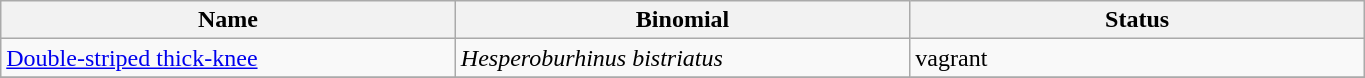<table width=72% class="wikitable">
<tr>
<th width=24%>Name</th>
<th width=24%>Binomial</th>
<th width=24%>Status</th>
</tr>
<tr>
<td><a href='#'>Double-striped thick-knee</a></td>
<td><em>Hesperoburhinus bistriatus</em></td>
<td>vagrant</td>
</tr>
<tr>
</tr>
</table>
